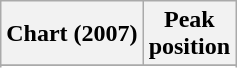<table class="wikitable plainrowheaders sortable" style="text-align:center;">
<tr>
<th scope="col">Chart (2007)</th>
<th scope="col">Peak<br>position</th>
</tr>
<tr>
</tr>
<tr>
</tr>
<tr>
</tr>
<tr>
</tr>
</table>
